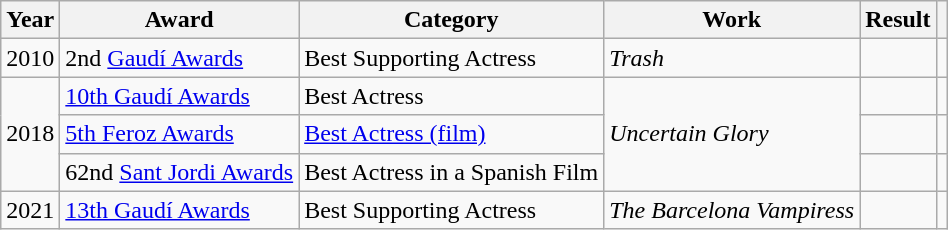<table class="wikitable sortable plainrowheaders">
<tr>
<th>Year</th>
<th>Award</th>
<th>Category</th>
<th>Work</th>
<th>Result</th>
<th scope="col" class="unsortable"></th>
</tr>
<tr>
<td align = "center">2010</td>
<td>2nd <a href='#'>Gaudí Awards</a></td>
<td>Best Supporting Actress</td>
<td><em>Trash</em></td>
<td></td>
<td align = "center"></td>
</tr>
<tr>
<td rowspan = "3" align = "center">2018</td>
<td><a href='#'>10th Gaudí Awards</a></td>
<td>Best Actress</td>
<td rowspan = "3"><em>Uncertain Glory</em></td>
<td></td>
<td align = "center"></td>
</tr>
<tr>
<td><a href='#'>5th Feroz Awards</a></td>
<td><a href='#'>Best Actress (film)</a></td>
<td></td>
<td align = "center"></td>
</tr>
<tr>
<td>62nd <a href='#'>Sant Jordi Awards</a></td>
<td>Best Actress in a Spanish Film</td>
<td></td>
<td align = "center"></td>
</tr>
<tr>
<td align = "center">2021</td>
<td><a href='#'>13th Gaudí Awards</a></td>
<td>Best Supporting Actress</td>
<td><em>The Barcelona Vampiress</em></td>
<td></td>
<td align = "center"></td>
</tr>
</table>
